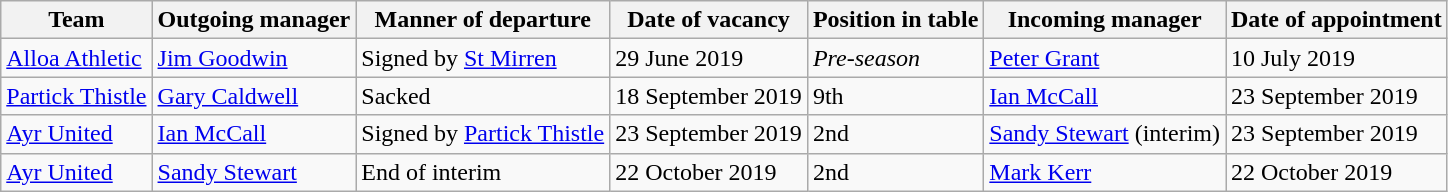<table class="wikitable sortable">
<tr>
<th>Team</th>
<th>Outgoing manager</th>
<th>Manner of departure</th>
<th>Date of vacancy</th>
<th>Position in table</th>
<th>Incoming manager</th>
<th>Date of appointment</th>
</tr>
<tr>
<td><a href='#'>Alloa Athletic</a></td>
<td> <a href='#'>Jim Goodwin</a></td>
<td>Signed by <a href='#'>St Mirren</a></td>
<td>29 June 2019</td>
<td><em>Pre-season</em></td>
<td> <a href='#'>Peter Grant</a></td>
<td>10 July 2019</td>
</tr>
<tr>
<td><a href='#'>Partick Thistle</a></td>
<td> <a href='#'>Gary Caldwell</a></td>
<td>Sacked</td>
<td>18 September 2019</td>
<td>9th</td>
<td> <a href='#'>Ian McCall</a></td>
<td>23 September 2019</td>
</tr>
<tr>
<td><a href='#'>Ayr United</a></td>
<td> <a href='#'>Ian McCall</a></td>
<td>Signed by <a href='#'>Partick Thistle</a></td>
<td>23 September 2019</td>
<td>2nd</td>
<td> <a href='#'>Sandy Stewart</a> (interim)</td>
<td>23 September 2019</td>
</tr>
<tr>
<td><a href='#'>Ayr United</a></td>
<td> <a href='#'>Sandy Stewart</a></td>
<td>End of interim</td>
<td>22 October 2019</td>
<td>2nd</td>
<td> <a href='#'>Mark Kerr</a></td>
<td>22 October 2019</td>
</tr>
</table>
